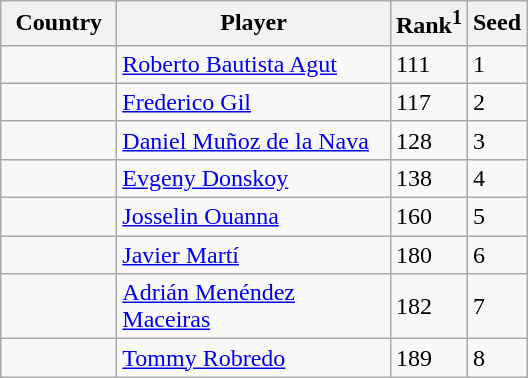<table class="sortable wikitable">
<tr>
<th width="70">Country</th>
<th width="175">Player</th>
<th>Rank<sup>1</sup></th>
<th>Seed</th>
</tr>
<tr>
<td></td>
<td><a href='#'>Roberto Bautista Agut</a></td>
<td>111</td>
<td>1</td>
</tr>
<tr>
<td></td>
<td><a href='#'>Frederico Gil</a></td>
<td>117</td>
<td>2</td>
</tr>
<tr>
<td></td>
<td><a href='#'>Daniel Muñoz de la Nava</a></td>
<td>128</td>
<td>3</td>
</tr>
<tr>
<td></td>
<td><a href='#'>Evgeny Donskoy</a></td>
<td>138</td>
<td>4</td>
</tr>
<tr>
<td></td>
<td><a href='#'>Josselin Ouanna</a></td>
<td>160</td>
<td>5</td>
</tr>
<tr>
<td></td>
<td><a href='#'>Javier Martí</a></td>
<td>180</td>
<td>6</td>
</tr>
<tr>
<td></td>
<td><a href='#'>Adrián Menéndez Maceiras</a></td>
<td>182</td>
<td>7</td>
</tr>
<tr>
<td></td>
<td><a href='#'>Tommy Robredo</a></td>
<td>189</td>
<td>8</td>
</tr>
</table>
